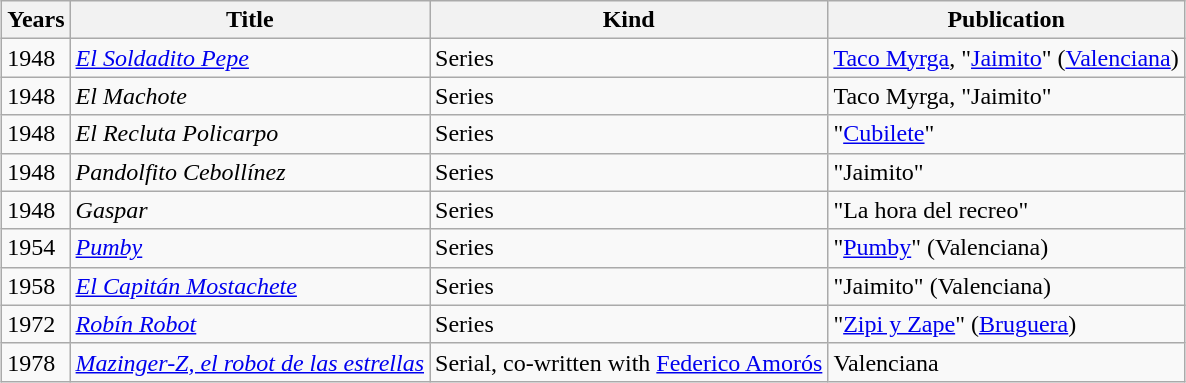<table class="sortable wikitable" style="margin:1em auto;">
<tr>
<th>Years</th>
<th>Title</th>
<th>Kind</th>
<th>Publication</th>
</tr>
<tr>
<td>1948</td>
<td><em><a href='#'>El Soldadito Pepe</a></em></td>
<td>Series</td>
<td><a href='#'>Taco Myrga</a>, "<a href='#'>Jaimito</a>" (<a href='#'>Valenciana</a>)</td>
</tr>
<tr>
<td>1948</td>
<td><em>El Machote</em></td>
<td>Series</td>
<td>Taco Myrga, "Jaimito"</td>
</tr>
<tr>
<td>1948</td>
<td><em>El Recluta Policarpo</em></td>
<td>Series</td>
<td>"<a href='#'>Cubilete</a>"</td>
</tr>
<tr>
<td>1948</td>
<td><em>Pandolfito Cebollínez</em></td>
<td>Series</td>
<td>"Jaimito"</td>
</tr>
<tr>
<td>1948</td>
<td><em>Gaspar</em></td>
<td>Series</td>
<td>"La hora del recreo"</td>
</tr>
<tr>
<td>1954</td>
<td><em><a href='#'>Pumby</a></em></td>
<td>Series</td>
<td>"<a href='#'>Pumby</a>" (Valenciana)</td>
</tr>
<tr>
<td>1958</td>
<td><em><a href='#'>El Capitán Mostachete</a></em></td>
<td>Series</td>
<td>"Jaimito" (Valenciana)</td>
</tr>
<tr>
<td>1972</td>
<td><em><a href='#'>Robín Robot</a></em></td>
<td>Series</td>
<td>"<a href='#'>Zipi y Zape</a>" (<a href='#'>Bruguera</a>)</td>
</tr>
<tr>
<td>1978</td>
<td><em><a href='#'>Mazinger-Z, el robot de las estrellas</a></em></td>
<td>Serial, co-written with <a href='#'>Federico Amorós</a></td>
<td>Valenciana</td>
</tr>
</table>
